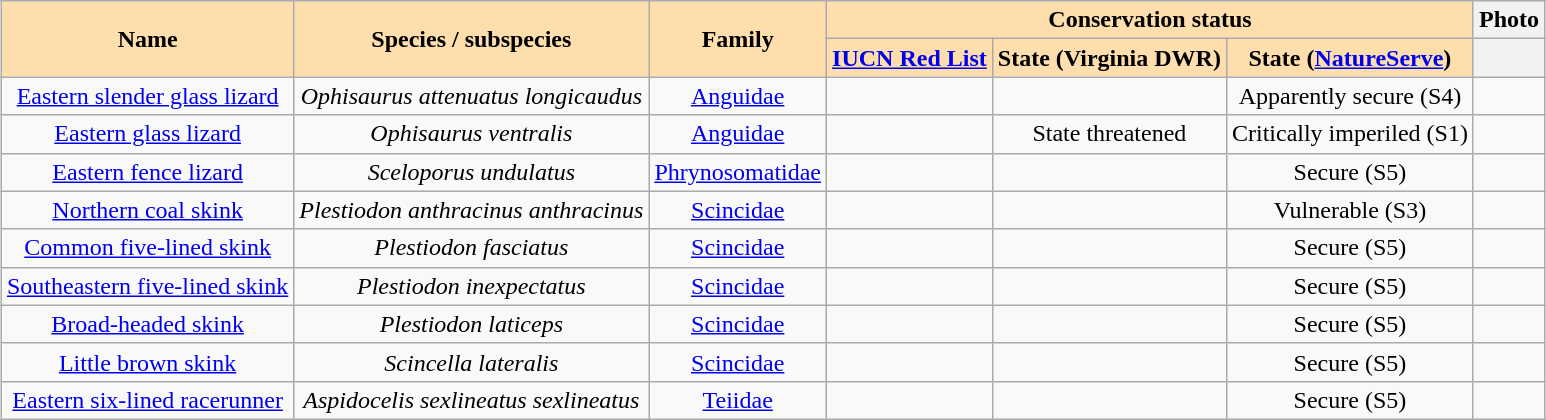<table class="wikitable" style="margin:1em auto; text-align:center;">
<tr>
<th rowspan="2" style="background:navajowhite">Name</th>
<th rowspan="2" style="background:navajowhite">Species / subspecies</th>
<th rowspan="2" style="background:navajowhite">Family</th>
<th colspan="3" style="background:navajowhite">Conservation status</th>
<th>Photo</th>
</tr>
<tr>
<th style="background:navajowhite"><a href='#'>IUCN Red List</a></th>
<th style="background:navajowhite">State (Virginia DWR)</th>
<th style="background:navajowhite">State (<a href='#'>NatureServe</a>)</th>
<th></th>
</tr>
<tr>
<td><a href='#'>Eastern slender glass lizard</a></td>
<td><em>Ophisaurus attenuatus longicaudus</em></td>
<td><a href='#'>Anguidae</a></td>
<td></td>
<td></td>
<td>Apparently secure (S4)</td>
<td></td>
</tr>
<tr>
<td><a href='#'>Eastern glass lizard</a></td>
<td><em>Ophisaurus ventralis</em></td>
<td><a href='#'>Anguidae</a></td>
<td></td>
<td>State threatened</td>
<td>Critically imperiled (S1)</td>
<td></td>
</tr>
<tr>
<td><a href='#'>Eastern fence lizard</a></td>
<td><em>Sceloporus undulatus</em></td>
<td><a href='#'>Phrynosomatidae</a></td>
<td></td>
<td></td>
<td>Secure (S5)</td>
<td></td>
</tr>
<tr>
<td><a href='#'>Northern coal skink</a></td>
<td><em>Plestiodon anthracinus anthracinus</em></td>
<td><a href='#'>Scincidae</a></td>
<td></td>
<td></td>
<td>Vulnerable (S3)</td>
<td></td>
</tr>
<tr>
<td><a href='#'>Common five-lined skink</a></td>
<td><em>Plestiodon fasciatus</em></td>
<td><a href='#'>Scincidae</a></td>
<td></td>
<td></td>
<td>Secure (S5)</td>
<td></td>
</tr>
<tr>
<td><a href='#'>Southeastern five-lined skink</a></td>
<td><em>Plestiodon inexpectatus</em></td>
<td><a href='#'>Scincidae</a></td>
<td></td>
<td></td>
<td>Secure (S5)</td>
<td></td>
</tr>
<tr>
<td><a href='#'>Broad-headed skink</a></td>
<td><em>Plestiodon laticeps</em></td>
<td><a href='#'>Scincidae</a></td>
<td></td>
<td></td>
<td>Secure (S5)</td>
<td></td>
</tr>
<tr>
<td><a href='#'>Little brown skink</a></td>
<td><em>Scincella lateralis</em></td>
<td><a href='#'>Scincidae</a></td>
<td></td>
<td></td>
<td>Secure (S5)</td>
<td></td>
</tr>
<tr>
<td><a href='#'>Eastern six-lined racerunner</a></td>
<td><em>Aspidocelis sexlineatus sexlineatus</em></td>
<td><a href='#'>Teiidae</a></td>
<td></td>
<td></td>
<td>Secure (S5)</td>
<td></td>
</tr>
</table>
